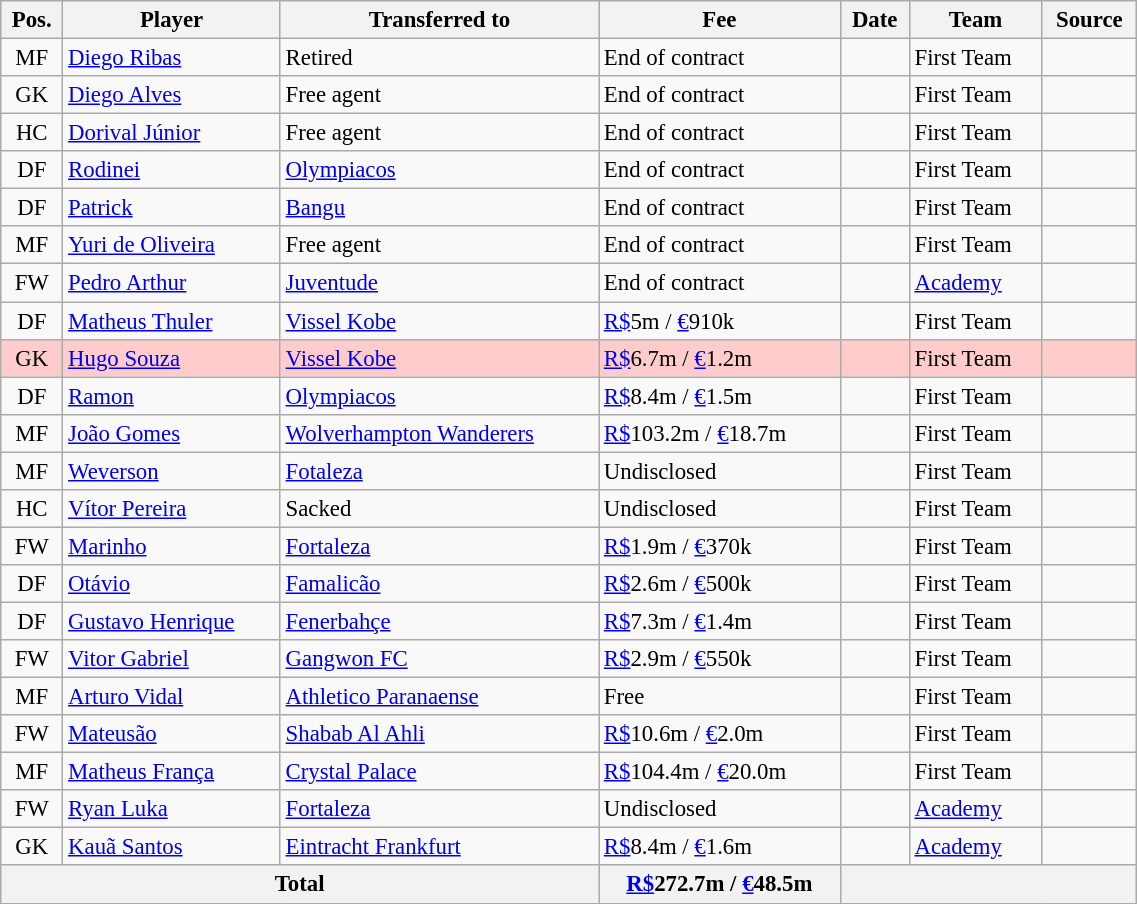<table class="wikitable"  style="width:60%; text-align:center; font-size:95%; text-align:left;">
<tr>
<th>Pos.</th>
<th>Player</th>
<th>Transferred to</th>
<th>Fee</th>
<th>Date</th>
<th>Team</th>
<th>Source</th>
</tr>
<tr>
<td style="text-align:center;">MF</td>
<td> <a href='#'>Diego Ribas</a></td>
<td>Retired</td>
<td>End of contract</td>
<td></td>
<td>First Team</td>
<td style="text-align:center;"></td>
</tr>
<tr>
<td style="text-align:center;">GK</td>
<td> <a href='#'>Diego Alves</a></td>
<td>Free agent</td>
<td>End of contract</td>
<td></td>
<td>First Team</td>
<td style="text-align:center;"></td>
</tr>
<tr>
<td style="text-align:center;">HC</td>
<td> <a href='#'>Dorival Júnior</a></td>
<td>Free agent</td>
<td>End of contract</td>
<td></td>
<td>First Team</td>
<td style="text-align:center;"></td>
</tr>
<tr>
<td style="text-align:center;">DF</td>
<td> <a href='#'>Rodinei</a></td>
<td> <a href='#'>Olympiacos</a></td>
<td>End of contract</td>
<td></td>
<td>First Team</td>
<td style="text-align:center;"></td>
</tr>
<tr>
<td style="text-align:center;">DF</td>
<td> <a href='#'>Patrick</a></td>
<td> <a href='#'>Bangu</a></td>
<td>End of contract</td>
<td></td>
<td>First Team</td>
<td></td>
</tr>
<tr>
<td style="text-align:center;">MF</td>
<td> <a href='#'>Yuri de Oliveira</a></td>
<td>Free agent</td>
<td>End of contract</td>
<td></td>
<td>First Team</td>
<td></td>
</tr>
<tr>
<td style="text-align:center;">FW</td>
<td> <a href='#'>Pedro Arthur</a></td>
<td> <a href='#'>Juventude</a></td>
<td>End of contract</td>
<td></td>
<td><a href='#'>Academy</a></td>
<td></td>
</tr>
<tr>
<td style="text-align:center;">DF</td>
<td> <a href='#'>Matheus Thuler</a></td>
<td> <a href='#'>Vissel Kobe</a></td>
<td><a href='#'>R$</a>5m / <a href='#'>€</a>910k</td>
<td></td>
<td>First Team</td>
<td style="text-align:center;"></td>
</tr>
<tr style="background:#fcc;">
<td style="text-align:center;">GK</td>
<td> <a href='#'>Hugo Souza</a></td>
<td> <a href='#'>Vissel Kobe</a></td>
<td><a href='#'>R$</a>6.7m / <a href='#'>€</a>1.2m</td>
<td></td>
<td>First Team</td>
<td style="text-align:center;"></td>
</tr>
<tr>
<td style="text-align:center;">DF</td>
<td> <a href='#'>Ramon</a></td>
<td> <a href='#'>Olympiacos</a></td>
<td><a href='#'>R$</a>8.4m / <a href='#'>€</a>1.5m</td>
<td></td>
<td>First Team</td>
<td style="text-align:center;"></td>
</tr>
<tr>
<td style="text-align:center;">MF</td>
<td> <a href='#'>João Gomes</a></td>
<td> <a href='#'>Wolverhampton Wanderers</a></td>
<td><a href='#'>R$</a>103.2m / <a href='#'>€</a>18.7m</td>
<td></td>
<td>First Team</td>
<td style="text-align:center;"></td>
</tr>
<tr>
<td style="text-align:center;">MF</td>
<td> <a href='#'>Weverson</a></td>
<td> <a href='#'>Fotaleza</a></td>
<td>Undisclosed</td>
<td></td>
<td>First Team</td>
<td style="text-align:center;"></td>
</tr>
<tr>
<td style="text-align:center;">HC</td>
<td> <a href='#'>Vítor Pereira</a></td>
<td>Sacked</td>
<td>Undisclosed</td>
<td></td>
<td>First Team</td>
<td style="text-align:center;"></td>
</tr>
<tr>
<td style="text-align:center;">FW</td>
<td> <a href='#'>Marinho</a></td>
<td> <a href='#'>Fortaleza</a></td>
<td><a href='#'>R$</a>1.9m / <a href='#'>€</a>370k</td>
<td></td>
<td>First Team</td>
<td style="text-align:center;"></td>
</tr>
<tr>
<td style="text-align:center;">DF</td>
<td> <a href='#'>Otávio</a></td>
<td> <a href='#'>Famalicão</a></td>
<td><a href='#'>R$</a>2.6m / <a href='#'>€</a>500k</td>
<td></td>
<td>First Team</td>
<td style="text-align:center;"></td>
</tr>
<tr>
<td style="text-align:center;">DF</td>
<td> <a href='#'>Gustavo Henrique</a></td>
<td> <a href='#'>Fenerbahçe</a></td>
<td><a href='#'>R$</a>7.3m / <a href='#'>€</a>1.4m</td>
<td></td>
<td>First Team</td>
<td style="text-align:center;"></td>
</tr>
<tr>
<td style="text-align:center;">FW</td>
<td> <a href='#'>Vitor Gabriel</a></td>
<td> <a href='#'>Gangwon FC</a></td>
<td><a href='#'>R$</a>2.9m / <a href='#'>€</a>550k</td>
<td></td>
<td>First Team</td>
<td style="text-align:center;"></td>
</tr>
<tr>
<td style="text-align:center;">MF</td>
<td> <a href='#'>Arturo Vidal</a></td>
<td> <a href='#'>Athletico Paranaense</a></td>
<td>Free</td>
<td></td>
<td>First Team</td>
<td style="text-align:center;"></td>
</tr>
<tr>
<td style="text-align:center;">FW</td>
<td> <a href='#'>Mateusão</a></td>
<td> <a href='#'>Shabab Al Ahli</a></td>
<td><a href='#'>R$</a>10.6m / <a href='#'>€</a>2.0m</td>
<td></td>
<td>First Team</td>
<td style="text-align:center;"></td>
</tr>
<tr>
<td style="text-align:center;">MF</td>
<td> <a href='#'>Matheus França</a></td>
<td> <a href='#'>Crystal Palace</a></td>
<td><a href='#'>R$</a>104.4m / <a href='#'>€</a>20.0m</td>
<td></td>
<td>First Team</td>
<td style="text-align:center;"></td>
</tr>
<tr>
<td style="text-align:center;">FW</td>
<td> <a href='#'>Ryan Luka</a></td>
<td> <a href='#'>Fortaleza</a></td>
<td>Undisclosed</td>
<td></td>
<td><a href='#'>Academy</a></td>
<td style="text-align:center;"></td>
</tr>
<tr>
<td style="text-align:center;">GK</td>
<td> <a href='#'>Kauã Santos</a></td>
<td> <a href='#'>Eintracht Frankfurt</a></td>
<td><a href='#'>R$</a>8.4m / <a href='#'>€</a>1.6m</td>
<td></td>
<td><a href='#'>Academy</a></td>
<td style="text-align:center;"></td>
</tr>
<tr>
<th colspan="3">Total</th>
<th><a href='#'>R$</a>272.7m / <a href='#'>€</a>48.5m</th>
<th colspan="3"></th>
</tr>
</table>
